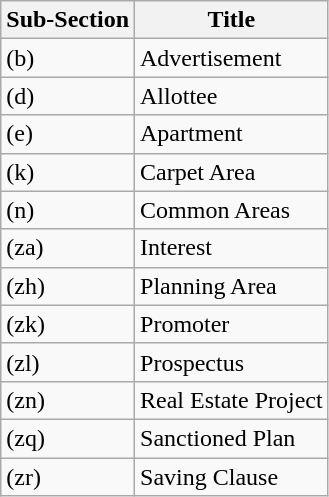<table class="wikitable">
<tr>
<th>Sub-Section</th>
<th>Title</th>
</tr>
<tr>
<td>(b)</td>
<td>Advertisement</td>
</tr>
<tr>
<td>(d)</td>
<td>Allottee</td>
</tr>
<tr>
<td>(e)</td>
<td>Apartment</td>
</tr>
<tr>
<td>(k)</td>
<td>Carpet Area</td>
</tr>
<tr>
<td>(n)</td>
<td>Common Areas</td>
</tr>
<tr>
<td>(za)</td>
<td>Interest</td>
</tr>
<tr>
<td>(zh)</td>
<td>Planning Area</td>
</tr>
<tr>
<td>(zk)</td>
<td>Promoter</td>
</tr>
<tr>
<td>(zl)</td>
<td>Prospectus</td>
</tr>
<tr>
<td>(zn)</td>
<td>Real Estate Project</td>
</tr>
<tr>
<td>(zq)</td>
<td>Sanctioned Plan</td>
</tr>
<tr>
<td>(zr)</td>
<td>Saving Clause</td>
</tr>
</table>
